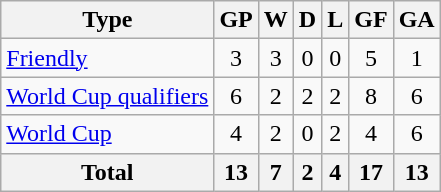<table class="wikitable" style="text-align:center">
<tr>
<th>Type</th>
<th>GP</th>
<th>W</th>
<th>D</th>
<th>L</th>
<th>GF</th>
<th>GA</th>
</tr>
<tr>
<td align=left><a href='#'>Friendly</a></td>
<td>3</td>
<td>3</td>
<td>0</td>
<td>0</td>
<td>5</td>
<td>1</td>
</tr>
<tr>
<td align=left><a href='#'>World Cup qualifiers</a></td>
<td>6</td>
<td>2</td>
<td>2</td>
<td>2</td>
<td>8</td>
<td>6</td>
</tr>
<tr>
<td align=left><a href='#'>World Cup</a></td>
<td>4</td>
<td>2</td>
<td>0</td>
<td>2</td>
<td>4</td>
<td>6</td>
</tr>
<tr>
<th>Total</th>
<th>13</th>
<th>7</th>
<th>2</th>
<th>4</th>
<th>17</th>
<th>13</th>
</tr>
</table>
